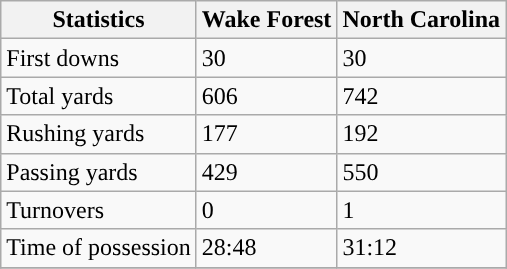<table class="wikitable">
<tr>
<th>Statistics</th>
<th>Wake Forest</th>
<th>North Carolina</th>
</tr>
<tr>
<td>First downs</td>
<td>30</td>
<td>30</td>
</tr>
<tr>
<td>Total yards</td>
<td>606</td>
<td>742</td>
</tr>
<tr>
<td>Rushing yards</td>
<td>177</td>
<td>192</td>
</tr>
<tr>
<td>Passing yards</td>
<td>429</td>
<td>550</td>
</tr>
<tr>
<td>Turnovers</td>
<td>0</td>
<td>1</td>
</tr>
<tr>
<td>Time of possession</td>
<td>28:48</td>
<td>31:12</td>
</tr>
<tr>
</tr>
</table>
